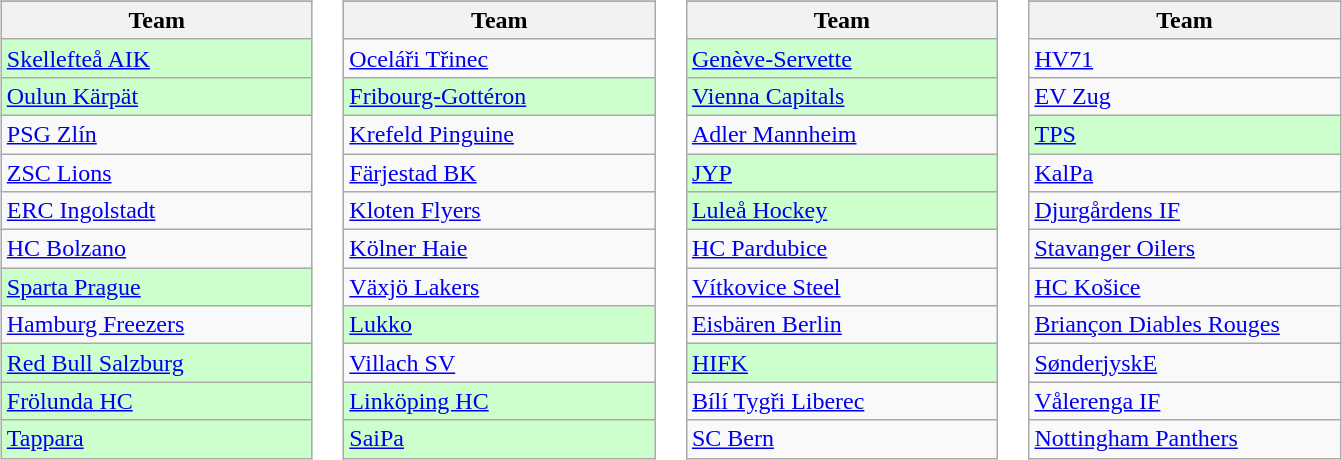<table>
<tr valign=top>
<td><br><table class="wikitable">
<tr>
</tr>
<tr>
<th width=200>Team</th>
</tr>
<tr bgcolor=#ccffcc>
<td> <a href='#'>Skellefteå AIK</a></td>
</tr>
<tr bgcolor=#ccffcc>
<td> <a href='#'>Oulun Kärpät</a></td>
</tr>
<tr>
<td> <a href='#'>PSG Zlín</a></td>
</tr>
<tr>
<td> <a href='#'>ZSC Lions</a></td>
</tr>
<tr>
<td> <a href='#'>ERC Ingolstadt</a></td>
</tr>
<tr>
<td> <a href='#'>HC Bolzano</a></td>
</tr>
<tr bgcolor=#ccffcc>
<td> <a href='#'>Sparta Prague</a></td>
</tr>
<tr>
<td> <a href='#'>Hamburg Freezers</a></td>
</tr>
<tr bgcolor=#ccffcc>
<td> <a href='#'>Red Bull Salzburg</a></td>
</tr>
<tr bgcolor=#ccffcc>
<td> <a href='#'>Frölunda HC</a></td>
</tr>
<tr bgcolor=#ccffcc>
<td> <a href='#'>Tappara</a></td>
</tr>
</table>
</td>
<td><br><table class="wikitable">
<tr>
</tr>
<tr>
<th width=200>Team</th>
</tr>
<tr>
<td> <a href='#'>Oceláři Třinec</a></td>
</tr>
<tr bgcolor=#ccffcc>
<td> <a href='#'>Fribourg-Gottéron</a></td>
</tr>
<tr>
<td> <a href='#'>Krefeld Pinguine</a></td>
</tr>
<tr>
<td> <a href='#'>Färjestad BK</a></td>
</tr>
<tr>
<td> <a href='#'>Kloten Flyers</a></td>
</tr>
<tr>
<td> <a href='#'>Kölner Haie</a></td>
</tr>
<tr>
<td> <a href='#'>Växjö Lakers</a></td>
</tr>
<tr bgcolor=#ccffcc>
<td> <a href='#'>Lukko</a></td>
</tr>
<tr>
<td> <a href='#'>Villach SV</a></td>
</tr>
<tr bgcolor=#ccffcc>
<td> <a href='#'>Linköping HC</a></td>
</tr>
<tr bgcolor=#ccffcc>
<td> <a href='#'>SaiPa</a></td>
</tr>
</table>
</td>
<td><br><table class="wikitable">
<tr>
</tr>
<tr>
<th width=200>Team</th>
</tr>
<tr bgcolor=#ccffcc>
<td> <a href='#'>Genève-Servette</a></td>
</tr>
<tr bgcolor=#ccffcc>
<td> <a href='#'>Vienna Capitals</a></td>
</tr>
<tr>
<td> <a href='#'>Adler Mannheim</a></td>
</tr>
<tr bgcolor=#ccffcc>
<td> <a href='#'>JYP</a></td>
</tr>
<tr bgcolor=#ccffcc>
<td> <a href='#'>Luleå Hockey</a></td>
</tr>
<tr>
<td> <a href='#'>HC Pardubice</a></td>
</tr>
<tr>
<td> <a href='#'>Vítkovice Steel</a></td>
</tr>
<tr>
<td> <a href='#'>Eisbären Berlin</a></td>
</tr>
<tr bgcolor=#ccffcc>
<td> <a href='#'>HIFK</a></td>
</tr>
<tr>
<td> <a href='#'>Bílí Tygři Liberec</a></td>
</tr>
<tr>
<td> <a href='#'>SC Bern</a></td>
</tr>
</table>
</td>
<td><br><table class="wikitable">
<tr>
</tr>
<tr>
<th width=200>Team</th>
</tr>
<tr>
<td> <a href='#'>HV71</a></td>
</tr>
<tr>
<td> <a href='#'>EV Zug</a></td>
</tr>
<tr bgcolor=#ccffcc>
<td> <a href='#'>TPS</a></td>
</tr>
<tr>
<td> <a href='#'>KalPa</a></td>
</tr>
<tr>
<td> <a href='#'>Djurgårdens IF</a></td>
</tr>
<tr>
<td> <a href='#'>Stavanger Oilers</a></td>
</tr>
<tr>
<td> <a href='#'>HC Košice</a></td>
</tr>
<tr>
<td> <a href='#'>Briançon Diables Rouges</a></td>
</tr>
<tr>
<td> <a href='#'>SønderjyskE</a></td>
</tr>
<tr>
<td> <a href='#'>Vålerenga IF</a></td>
</tr>
<tr>
<td> <a href='#'>Nottingham Panthers</a></td>
</tr>
</table>
</td>
</tr>
</table>
